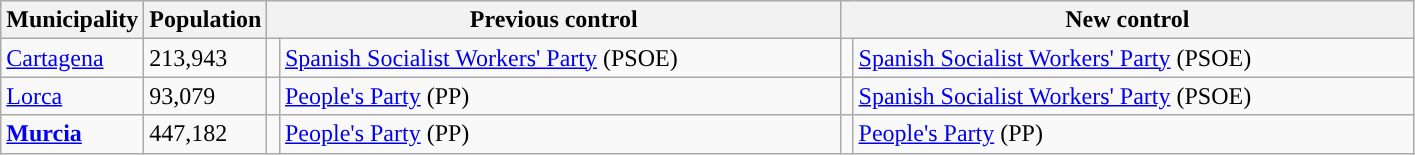<table class="wikitable sortable">
<tr>
<th>Municipality</th>
<th>Population</th>
<th colspan="2" style="width:375px;">Previous control</th>
<th colspan="2" style="width:375px;">New control</th>
</tr>
<tr>
<td><a href='#'>Cartagena</a></td>
<td>213,943</td>
<td width="1" style="color:inherit;background:"></td>
<td><a href='#'>Spanish Socialist Workers' Party</a> (PSOE)</td>
<td width="1" style="color:inherit;background:"></td>
<td><a href='#'>Spanish Socialist Workers' Party</a> (PSOE) </td>
</tr>
<tr>
<td><a href='#'>Lorca</a></td>
<td>93,079</td>
<td style="color:inherit;background:"></td>
<td><a href='#'>People's Party</a> (PP)</td>
<td style="color:inherit;background:"></td>
<td><a href='#'>Spanish Socialist Workers' Party</a> (PSOE)</td>
</tr>
<tr>
<td><strong><a href='#'>Murcia</a></strong></td>
<td>447,182</td>
<td style="color:inherit;background:"></td>
<td><a href='#'>People's Party</a> (PP)</td>
<td style="color:inherit;background:"></td>
<td><a href='#'>People's Party</a> (PP) </td>
</tr>
</table>
